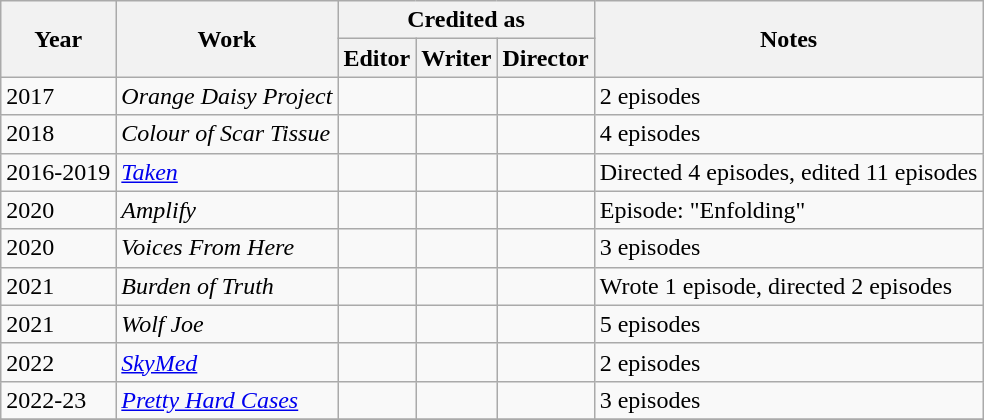<table class="wikitable">
<tr>
<th rowspan="2">Year</th>
<th rowspan="2">Work</th>
<th colspan="3">Credited as</th>
<th rowspan="2">Notes</th>
</tr>
<tr>
<th>Editor</th>
<th>Writer</th>
<th>Director</th>
</tr>
<tr>
<td>2017</td>
<td><em>Orange Daisy Project</em></td>
<td></td>
<td></td>
<td></td>
<td>2 episodes</td>
</tr>
<tr>
<td>2018</td>
<td><em>Colour of Scar Tissue</em></td>
<td></td>
<td></td>
<td></td>
<td>4 episodes</td>
</tr>
<tr>
<td>2016-2019</td>
<td><em><a href='#'>Taken</a></em></td>
<td></td>
<td></td>
<td></td>
<td>Directed 4 episodes, edited 11 episodes</td>
</tr>
<tr>
<td>2020</td>
<td><em>Amplify</em></td>
<td></td>
<td></td>
<td></td>
<td>Episode: "Enfolding"</td>
</tr>
<tr>
<td>2020</td>
<td><em>Voices From Here</em></td>
<td></td>
<td></td>
<td></td>
<td>3 episodes</td>
</tr>
<tr>
<td>2021</td>
<td><em>Burden of Truth</em></td>
<td></td>
<td></td>
<td></td>
<td>Wrote 1 episode, directed 2 episodes</td>
</tr>
<tr>
<td>2021</td>
<td><em>Wolf Joe</em></td>
<td></td>
<td></td>
<td></td>
<td>5 episodes</td>
</tr>
<tr>
<td>2022</td>
<td><em><a href='#'>SkyMed</a></em></td>
<td></td>
<td></td>
<td></td>
<td>2 episodes</td>
</tr>
<tr>
<td>2022-23</td>
<td><em><a href='#'>Pretty Hard Cases</a></em></td>
<td></td>
<td></td>
<td></td>
<td>3 episodes</td>
</tr>
<tr>
</tr>
</table>
